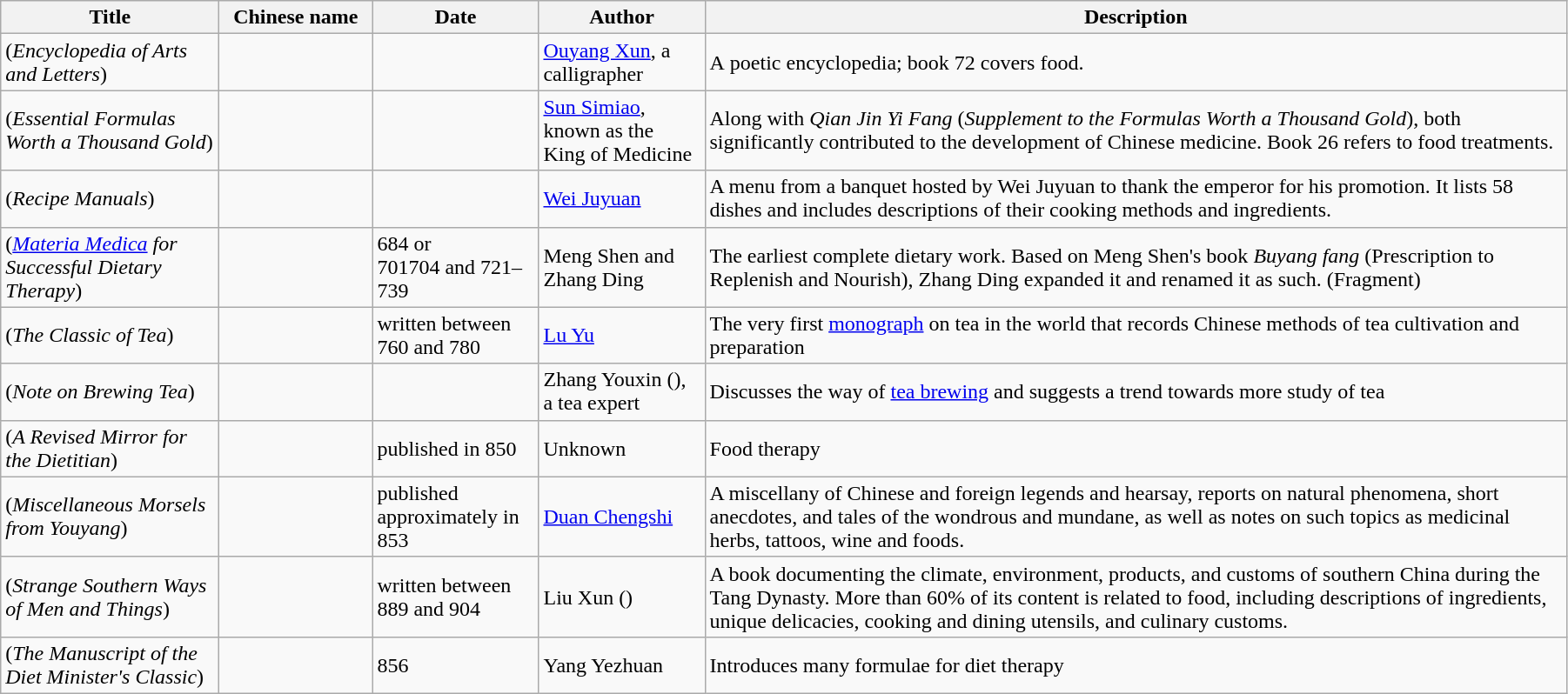<table class="wikitable" style="width:95%;">
<tr>
<th style="width:160px;">Title</th>
<th style="width:110px;">Chinese name</th>
<th style="width:120px;">Date</th>
<th style="width:120px;">Author</th>
<th>Description</th>
</tr>
<tr>
<td> (<em>Encyclopedia of Arts and Letters</em>)</td>
<td></td>
<td></td>
<td><a href='#'>Ouyang Xun</a>, a calligrapher</td>
<td>А poetic encyclopedia; book 72 covers food.</td>
</tr>
<tr>
<td> (<em>Essential Formulas Worth a Thousand Gold</em>)</td>
<td></td>
<td></td>
<td><a href='#'>Sun Simiao</a>, known as the King of Medicine</td>
<td>Along with <em>Qian Jin Yi Fang</em> (<em>Supplement to the Formulas Worth a Thousand Gold</em>), both significantly contributed to the development of Chinese medicine. Book 26 refers to food treatments.</td>
</tr>
<tr>
<td> (<em>Recipe Manuals</em>)</td>
<td></td>
<td></td>
<td><a href='#'>Wei Juyuan</a></td>
<td>A menu from a banquet hosted by Wei Juyuan to thank the emperor for his promotion. It lists 58 dishes and includes descriptions of their cooking methods and ingredients.</td>
</tr>
<tr>
<td> (<em><a href='#'>Materia Medica</a> for Successful Dietary Therapy</em>)</td>
<td></td>
<td>684 or<br>701704 and 721–739</td>
<td>Meng Shen and Zhang Ding</td>
<td>The earliest complete dietary work. Based on Meng Shen's book <em>Buyang fang</em> (Prescription to Replenish and Nourish), Zhang Ding expanded it and renamed it as such. (Fragment)</td>
</tr>
<tr>
<td> (<em>The Classic of Tea</em>)</td>
<td></td>
<td>written between 760 and 780</td>
<td><a href='#'>Lu Yu</a></td>
<td>The very first <a href='#'>monograph</a> on tea in the world that records Chinese methods of tea cultivation and preparation</td>
</tr>
<tr>
<td> (<em>Note on Brewing Tea</em>)</td>
<td></td>
<td></td>
<td>Zhang Youxin (), a tea expert</td>
<td>Discusses the way of <a href='#'>tea brewing</a> and suggests a trend towards more study of tea</td>
</tr>
<tr>
<td> (<em>A Revised Mirror for the Dietitian</em>)</td>
<td></td>
<td>published in 850</td>
<td>Unknown</td>
<td>Food therapy</td>
</tr>
<tr>
<td> (<em>Miscellaneous Morsels from Youyang</em>)</td>
<td></td>
<td>published approximately in 853</td>
<td><a href='#'>Duan Chengshi</a></td>
<td>A miscellany of Chinese and foreign legends and hearsay, reports on natural phenomena, short anecdotes, and tales of the wondrous and mundane, as well as notes on such topics as medicinal herbs, tattoos, wine and foods.</td>
</tr>
<tr>
<td> (<em>Strange Southern Ways of Men and Things</em>)</td>
<td></td>
<td>written between 889 and 904</td>
<td>Liu Xun ()</td>
<td>A book documenting the climate, environment, products, and customs of southern China during the Tang Dynasty. More than 60% of its content is related to food, including descriptions of ingredients, unique delicacies, cooking and dining utensils, and culinary customs.</td>
</tr>
<tr>
<td> (<em>The Manuscript of the Diet Minister's Classic</em>)</td>
<td></td>
<td>856</td>
<td>Yang Yezhuan</td>
<td>Introduces many formulae for diet therapy</td>
</tr>
</table>
